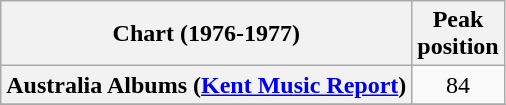<table class="wikitable sortable plainrowheaders" style="text-align:center">
<tr>
<th scope="col">Chart (1976-1977)</th>
<th scope="col">Peak<br>position</th>
</tr>
<tr>
<th scope="row">Australia Albums (<a href='#'>Kent Music Report</a>)</th>
<td>84</td>
</tr>
<tr>
</tr>
<tr>
</tr>
<tr>
</tr>
<tr>
</tr>
</table>
